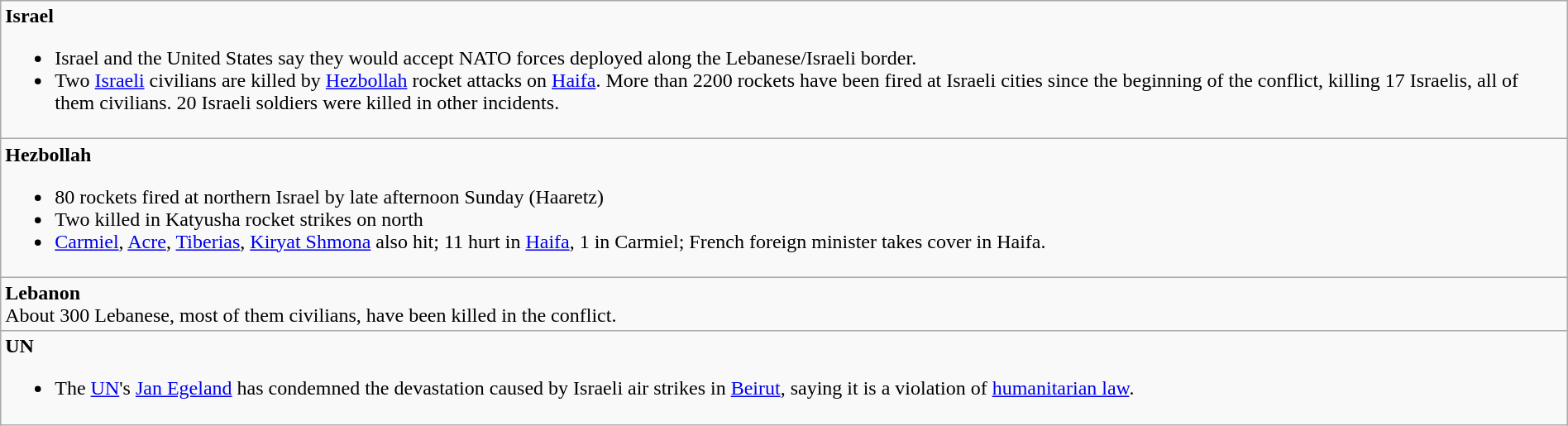<table style="width:100%;" class="wikitable">
<tr>
<td><strong>Israel</strong><br><ul><li>Israel and the United States say they would accept NATO forces deployed along the Lebanese/Israeli border.</li><li>Two <a href='#'>Israeli</a> civilians are killed by <a href='#'>Hezbollah</a> rocket attacks on <a href='#'>Haifa</a>. More than 2200 rockets have been fired at Israeli cities since the beginning of the conflict, killing 17 Israelis, all of them civilians. 20 Israeli soldiers were killed in other incidents.</li></ul></td>
</tr>
<tr>
<td><strong>Hezbollah</strong><br><ul><li>80 rockets fired at northern Israel by late afternoon Sunday (Haaretz)</li><li>Two killed in Katyusha rocket strikes on north</li><li><a href='#'>Carmiel</a>, <a href='#'>Acre</a>, <a href='#'>Tiberias</a>, <a href='#'>Kiryat Shmona</a> also hit; 11 hurt in <a href='#'>Haifa</a>, 1 in Carmiel; French foreign minister takes cover in Haifa.</li></ul></td>
</tr>
<tr>
<td><strong>Lebanon</strong><br>About 300 Lebanese, most of them civilians, have been killed in the conflict.</td>
</tr>
<tr>
<td><strong>UN</strong><br><ul><li>The <a href='#'>UN</a>'s <a href='#'>Jan Egeland</a> has condemned the devastation caused by Israeli air strikes in <a href='#'>Beirut</a>, saying it is a violation of <a href='#'>humanitarian law</a>.</li></ul></td>
</tr>
</table>
